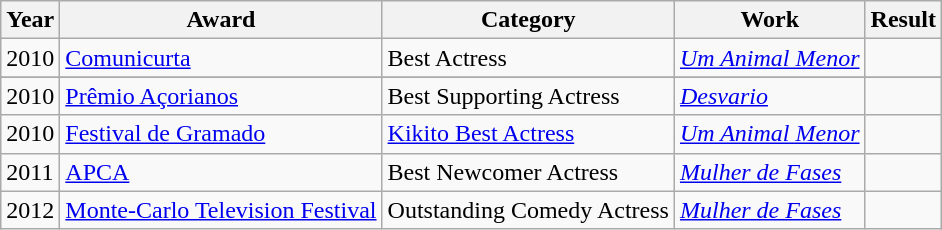<table class="wikitable sortable">
<tr>
<th>Year</th>
<th>Award</th>
<th>Category</th>
<th>Work</th>
<th>Result</th>
</tr>
<tr>
<td>2010</td>
<td><a href='#'>Comunicurta</a></td>
<td>Best Actress</td>
<td><em><a href='#'>Um Animal Menor</a></em></td>
<td></td>
</tr>
<tr>
</tr>
<tr>
<td>2010</td>
<td><a href='#'>Prêmio Açorianos</a></td>
<td>Best Supporting Actress</td>
<td><em><a href='#'>Desvario</a></em></td>
<td></td>
</tr>
<tr>
<td>2010</td>
<td><a href='#'>Festival de Gramado</a></td>
<td><a href='#'>Kikito Best Actress</a></td>
<td><em><a href='#'>Um Animal Menor</a></em></td>
<td></td>
</tr>
<tr>
<td>2011</td>
<td><a href='#'>APCA</a></td>
<td>Best Newcomer Actress</td>
<td><em><a href='#'>Mulher de Fases</a></em></td>
<td></td>
</tr>
<tr>
<td>2012</td>
<td><a href='#'>Monte-Carlo Television Festival</a></td>
<td>Outstanding Comedy Actress</td>
<td><em><a href='#'>Mulher de Fases</a></em></td>
<td></td>
</tr>
</table>
